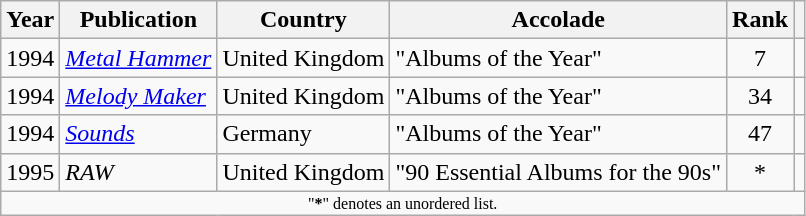<table class="wikitable sortable" style="margin:0em 1em 1em 0pt">
<tr>
<th>Year</th>
<th>Publication</th>
<th>Country</th>
<th>Accolade</th>
<th>Rank</th>
<th class=unsortable></th>
</tr>
<tr>
<td align=center>1994</td>
<td><em><a href='#'>Metal Hammer</a></em></td>
<td>United Kingdom</td>
<td>"Albums of the Year"</td>
<td align=center>7</td>
<td></td>
</tr>
<tr>
<td align=center>1994</td>
<td><em><a href='#'>Melody Maker</a></em></td>
<td>United Kingdom</td>
<td>"Albums of the Year"</td>
<td align=center>34</td>
<td></td>
</tr>
<tr>
<td align=center>1994</td>
<td><em><a href='#'>Sounds</a></em></td>
<td>Germany</td>
<td>"Albums of the Year"</td>
<td align=center>47</td>
<td></td>
</tr>
<tr>
<td align=center>1995</td>
<td><em>RAW</em></td>
<td>United Kingdom</td>
<td>"90 Essential Albums for the 90s"</td>
<td align=center>*</td>
<td></td>
</tr>
<tr class="sortbottom">
<td colspan=6 style=font-size:8pt; align=center>"<strong>*</strong>" denotes an unordered list.</td>
</tr>
</table>
